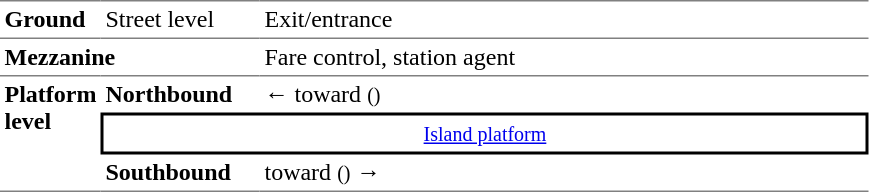<table table border=0 cellspacing=0 cellpadding=3>
<tr>
<td style="border-top:solid 1px gray;border-bottom:solid 1px gray;" width=50><strong>Ground</strong></td>
<td style="border-top:solid 1px gray;border-bottom:solid 1px gray;" width=100>Street level</td>
<td style="border-top:solid 1px gray;border-bottom:solid 1px gray;" width=400>Exit/entrance</td>
</tr>
<tr>
<td colspan=2><strong>Mezzanine</strong></td>
<td>Fare control, station agent</td>
</tr>
<tr>
<td style="border-top:solid 1px gray;border-bottom:solid 1px gray;" rowspan=3 valign=top><strong>Platform level</strong></td>
<td style="border-top:solid 1px gray;"><span><strong>Northbound</strong></span></td>
<td style="border-bottom:solid 0px gray;border-top:solid 1px gray;" width=400>←  toward  <small>()</small></td>
</tr>
<tr>
<td style="border-top:solid 2px black;border-right:solid 2px black;border-left:solid 2px black;border-bottom:solid 2px black;text-align:center;" colspan=2><small><a href='#'>Island platform</a></small></td>
</tr>
<tr>
<td style="border-bottom:solid 1px gray;"><span><strong>Southbound</strong></span></td>
<td style="border-bottom:solid 1px gray;">  toward  <small>()</small> →</td>
</tr>
</table>
